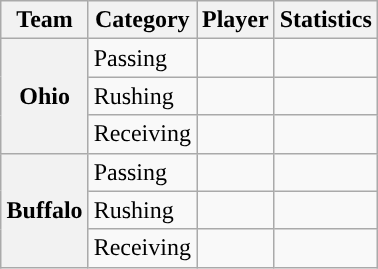<table class="wikitable" style="float:right">
<tr>
<th>Team</th>
<th>Category</th>
<th>Player</th>
<th>Statistics</th>
</tr>
<tr>
<th rowspan=3>Ohio</th>
<td>Passing</td>
<td></td>
<td></td>
</tr>
<tr>
<td>Rushing</td>
<td></td>
<td></td>
</tr>
<tr>
<td>Receiving</td>
<td></td>
<td></td>
</tr>
<tr>
<th rowspan=3>Buffalo</th>
<td>Passing</td>
<td></td>
<td></td>
</tr>
<tr>
<td>Rushing</td>
<td></td>
<td></td>
</tr>
<tr>
<td>Receiving</td>
<td></td>
<td></td>
</tr>
</table>
